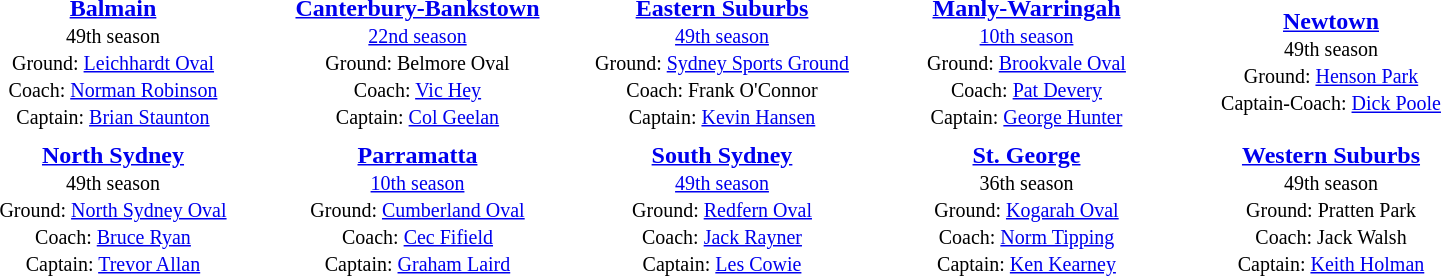<table align="center" class="toccolours" style="text-valign: center;" cellpadding=3 cellspacing=2>
<tr>
<th width=195></th>
<th width=195></th>
<th width=195></th>
<th width=195></th>
<th width=195></th>
</tr>
<tr>
<td align="center"><strong><a href='#'>Balmain</a></strong><br><small>49th season<br>Ground: <a href='#'>Leichhardt Oval</a> <br>
Coach: <a href='#'>Norman Robinson</a><br>Captain: <a href='#'>Brian Staunton</a></small></td>
<td align="center"><strong><a href='#'>Canterbury-Bankstown</a></strong><br><small><a href='#'>22nd season</a><br>Ground: Belmore Oval <br>
Coach: <a href='#'>Vic Hey</a><br>Captain: <a href='#'>Col Geelan</a></small></td>
<td align="center"><strong><a href='#'>Eastern Suburbs</a></strong><br><small><a href='#'>49th season</a><br>Ground: <a href='#'>Sydney Sports Ground</a><br>
Coach: Frank O'Connor <br>Captain: <a href='#'>Kevin Hansen</a> </small></td>
<td align="center"><strong><a href='#'>Manly-Warringah</a></strong><br><small><a href='#'>10th season</a><br>Ground: <a href='#'>Brookvale Oval</a> <br>
Coach: <a href='#'>Pat Devery</a><br>Captain: <a href='#'>George Hunter</a> </small></td>
<td align="center"><strong><a href='#'>Newtown</a></strong><br><small>49th season<br>Ground: <a href='#'>Henson Park</a> <br>
Captain-Coach: <a href='#'>Dick Poole</a> </small></td>
</tr>
<tr>
<td align="center"><strong><a href='#'>North Sydney</a></strong><br><small>49th season<br>Ground: <a href='#'>North Sydney Oval</a><br>
Coach: <a href='#'>Bruce Ryan</a><br>Captain: <a href='#'>Trevor Allan</a></small></td>
<td align="center"><strong><a href='#'>Parramatta</a></strong><br><small><a href='#'>10th season</a><br>Ground: <a href='#'>Cumberland Oval</a> <br>
Coach: <a href='#'>Cec Fifield</a><br>Captain: <a href='#'>Graham Laird</a> </small></td>
<td align="center"><strong><a href='#'>South Sydney</a></strong><br><small><a href='#'>49th season</a><br>Ground: <a href='#'>Redfern Oval</a><br>
Coach: <a href='#'>Jack Rayner</a> <br>Captain: <a href='#'>Les Cowie</a> </small></td>
<td align="center"><strong><a href='#'>St. George</a></strong><br><small>36th season<br>Ground: <a href='#'>Kogarah Oval</a> <br>
Coach: <a href='#'>Norm Tipping</a><br>Captain: <a href='#'>Ken Kearney</a></small></td>
<td align="center"><strong><a href='#'>Western Suburbs</a></strong><br><small>49th season<br>Ground: Pratten Park <br>
Coach: Jack Walsh <br>Captain: <a href='#'>Keith Holman</a> </small></td>
</tr>
</table>
